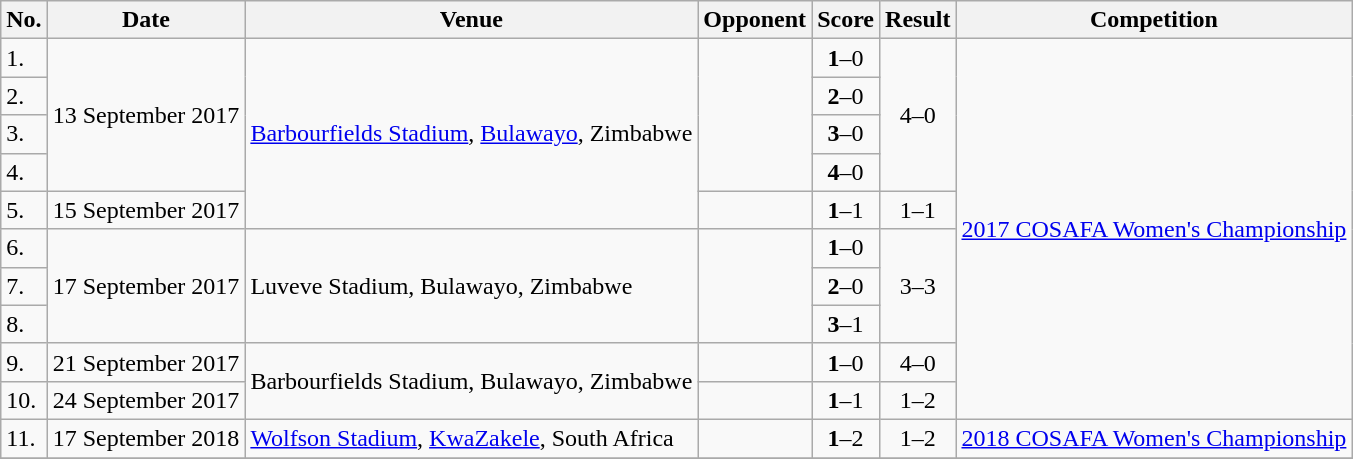<table class="wikitable">
<tr>
<th>No.</th>
<th>Date</th>
<th>Venue</th>
<th>Opponent</th>
<th>Score</th>
<th>Result</th>
<th>Competition</th>
</tr>
<tr>
<td>1.</td>
<td rowspan=4>13 September 2017</td>
<td rowspan=5><a href='#'>Barbourfields Stadium</a>, <a href='#'>Bulawayo</a>, Zimbabwe</td>
<td rowspan=4></td>
<td align=center><strong>1</strong>–0</td>
<td rowspan=4 align=center>4–0</td>
<td rowspan=10><a href='#'>2017 COSAFA Women's Championship</a></td>
</tr>
<tr>
<td>2.</td>
<td align=center><strong>2</strong>–0</td>
</tr>
<tr>
<td>3.</td>
<td align=center><strong>3</strong>–0</td>
</tr>
<tr>
<td>4.</td>
<td align=center><strong>4</strong>–0</td>
</tr>
<tr>
<td>5.</td>
<td>15 September 2017</td>
<td></td>
<td align=center><strong>1</strong>–1</td>
<td align=center>1–1</td>
</tr>
<tr>
<td>6.</td>
<td rowspan=3>17 September 2017</td>
<td rowspan=3>Luveve Stadium, Bulawayo, Zimbabwe</td>
<td rowspan=3></td>
<td align=center><strong>1</strong>–0</td>
<td rowspan=3 align=center>3–3</td>
</tr>
<tr>
<td>7.</td>
<td align=center><strong>2</strong>–0</td>
</tr>
<tr>
<td>8.</td>
<td align=center><strong>3</strong>–1</td>
</tr>
<tr>
<td>9.</td>
<td>21 September 2017</td>
<td rowspan=2>Barbourfields Stadium, Bulawayo, Zimbabwe</td>
<td></td>
<td align=center><strong>1</strong>–0</td>
<td align=center>4–0</td>
</tr>
<tr>
<td>10.</td>
<td>24 September 2017</td>
<td></td>
<td align=center><strong>1</strong>–1</td>
<td align=center>1–2</td>
</tr>
<tr>
<td>11.</td>
<td>17 September 2018</td>
<td><a href='#'>Wolfson Stadium</a>, <a href='#'>KwaZakele</a>, South Africa</td>
<td></td>
<td align=center><strong>1</strong>–2</td>
<td align=center>1–2</td>
<td><a href='#'>2018 COSAFA Women's Championship</a></td>
</tr>
<tr>
</tr>
</table>
